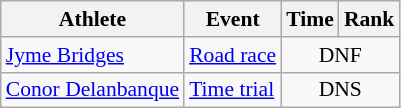<table class=wikitable style="font-size:90%;">
<tr>
<th>Athlete</th>
<th>Event</th>
<th>Time</th>
<th>Rank</th>
</tr>
<tr align=center>
<td align=left><a href='#'>Jyme Bridges</a></td>
<td align=left rowspan=1><a href='#'>Road race</a></td>
<td colspan=2>DNF</td>
</tr>
<tr align=center>
<td align=left><a href='#'>Conor Delanbanque</a></td>
<td align=left rowspan=1><a href='#'>Time trial</a></td>
<td colspan=2>DNS</td>
</tr>
</table>
